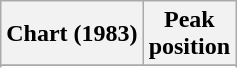<table class="wikitable sortable plainrowheaders" style="text-align:center">
<tr>
<th scope="col">Chart (1983)</th>
<th scope="col">Peak<br> position</th>
</tr>
<tr>
</tr>
<tr>
</tr>
</table>
